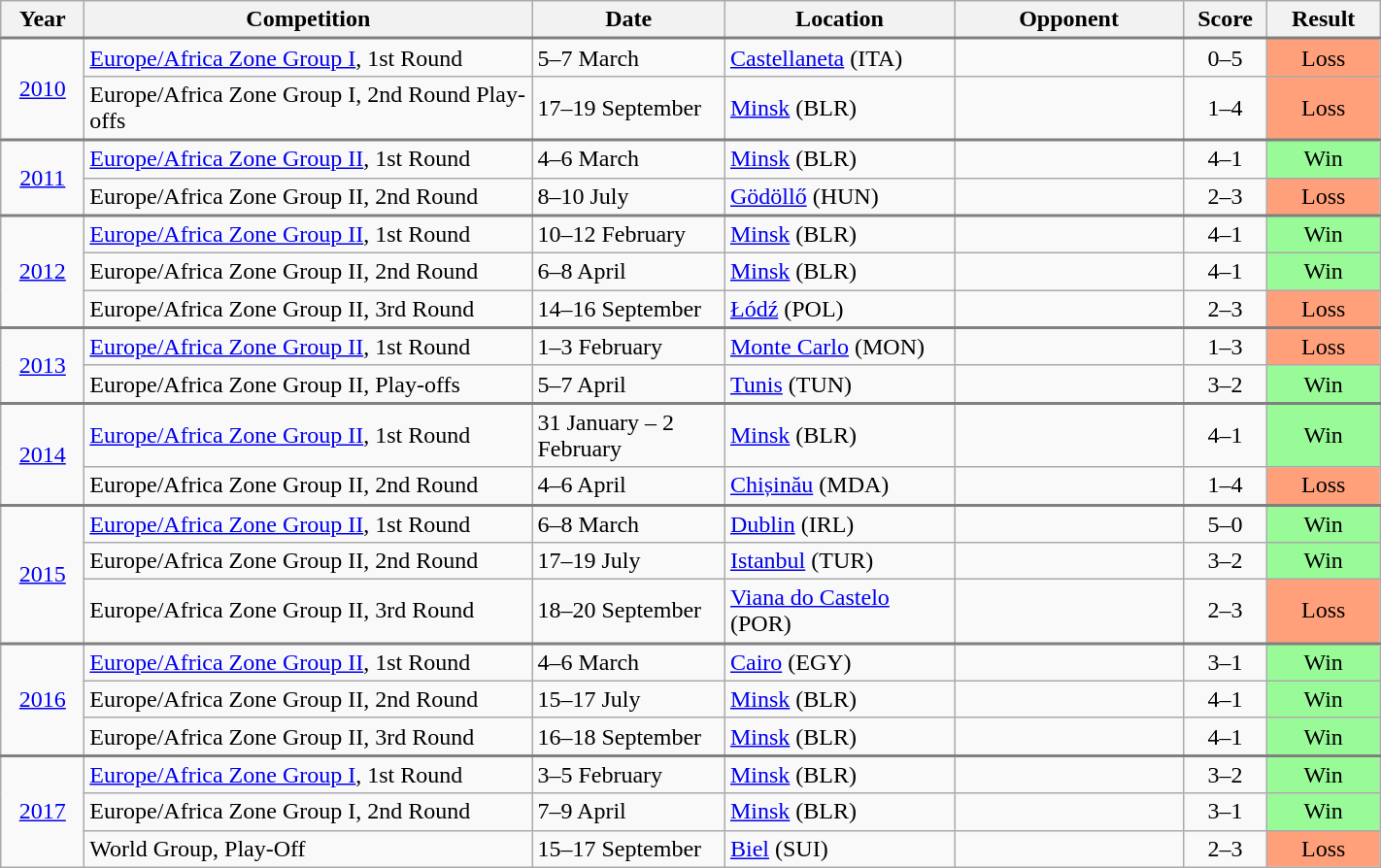<table class="wikitable">
<tr>
<th width="50">Year</th>
<th width="300">Competition</th>
<th width="125">Date</th>
<th width="150">Location</th>
<th width="150">Opponent</th>
<th width="50">Score</th>
<th width="70">Result</th>
</tr>
<tr style="border-top:2px solid gray;">
<td align="center" rowspan="2"><a href='#'>2010</a></td>
<td><a href='#'>Europe/Africa Zone Group I</a>, 1st Round</td>
<td>5–7 March</td>
<td><a href='#'>Castellaneta</a> (ITA)</td>
<td></td>
<td align="center">0–5</td>
<td align="center" bgcolor="FFA07A">Loss</td>
</tr>
<tr>
<td>Europe/Africa Zone Group I, 2nd Round Play-offs</td>
<td>17–19 September</td>
<td><a href='#'>Minsk</a> (BLR)</td>
<td></td>
<td align="center">1–4</td>
<td align="center" bgcolor="#FFA07A">Loss</td>
</tr>
<tr style="border-top:2px solid gray;">
<td align="center" rowspan="2"><a href='#'>2011</a></td>
<td><a href='#'>Europe/Africa Zone Group II</a>, 1st Round</td>
<td>4–6 March</td>
<td><a href='#'>Minsk</a> (BLR)</td>
<td></td>
<td align="center">4–1</td>
<td align="center" bgcolor="#98FB98">Win</td>
</tr>
<tr>
<td>Europe/Africa Zone Group II, 2nd Round</td>
<td>8–10 July</td>
<td><a href='#'>Gödöllő</a> (HUN)</td>
<td></td>
<td align="center">2–3</td>
<td align="center" bgcolor="#FFA07A">Loss</td>
</tr>
<tr style="border-top:2px solid gray;">
<td align="center" rowspan="3"><a href='#'>2012</a></td>
<td><a href='#'>Europe/Africa Zone Group II</a>, 1st Round</td>
<td>10–12 February</td>
<td><a href='#'>Minsk</a> (BLR)</td>
<td></td>
<td align="center">4–1</td>
<td align="center" bgcolor="#98FB98">Win</td>
</tr>
<tr>
<td>Europe/Africa Zone Group II, 2nd Round</td>
<td>6–8 April</td>
<td><a href='#'>Minsk</a> (BLR)</td>
<td></td>
<td align="center">4–1</td>
<td align="center" bgcolor="#98FB98">Win</td>
</tr>
<tr>
<td>Europe/Africa Zone Group II, 3rd Round</td>
<td>14–16 September</td>
<td><a href='#'>Łódź</a> (POL)</td>
<td></td>
<td align="center">2–3</td>
<td align="center" bgcolor="#FFA07A">Loss</td>
</tr>
<tr style="border-top:2px solid gray;">
<td align="center" rowspan=2><a href='#'>2013</a></td>
<td><a href='#'>Europe/Africa Zone Group II</a>, 1st Round</td>
<td>1–3 February</td>
<td><a href='#'>Monte Carlo</a> (MON)</td>
<td></td>
<td align="center">1–3</td>
<td align="center" bgcolor="#FFA07A">Loss</td>
</tr>
<tr>
<td>Europe/Africa Zone Group II, Play-offs</td>
<td>5–7 April</td>
<td><a href='#'>Tunis</a> (TUN)</td>
<td></td>
<td align="center">3–2</td>
<td align="center" bgcolor="#98FB98">Win</td>
</tr>
<tr style="border-top:2px solid gray;">
<td align="center" rowspan=2><a href='#'>2014</a></td>
<td><a href='#'>Europe/Africa Zone Group II</a>, 1st Round</td>
<td>31 January – 2 February</td>
<td><a href='#'>Minsk</a> (BLR)</td>
<td></td>
<td align="center">4–1</td>
<td align="center" bgcolor="#98FB98">Win</td>
</tr>
<tr>
<td>Europe/Africa Zone Group II, 2nd Round</td>
<td>4–6 April</td>
<td><a href='#'>Chișinău</a> (MDA)</td>
<td></td>
<td align="center">1–4</td>
<td align="center" bgcolor="#FFA07A">Loss</td>
</tr>
<tr style="border-top:2px solid gray;">
</tr>
<tr>
</tr>
<tr style="border-top:2px solid gray;">
<td align="center" rowspan=3><a href='#'>2015</a></td>
<td><a href='#'>Europe/Africa Zone Group II</a>, 1st Round</td>
<td>6–8 March</td>
<td><a href='#'>Dublin</a> (IRL)</td>
<td></td>
<td align="center">5–0</td>
<td align="center" bgcolor="#98FB98">Win</td>
</tr>
<tr>
<td>Europe/Africa Zone Group II, 2nd Round</td>
<td>17–19 July</td>
<td><a href='#'>Istanbul</a> (TUR)</td>
<td></td>
<td align="center">3–2</td>
<td align="center" bgcolor="#98FB98">Win</td>
</tr>
<tr>
<td>Europe/Africa Zone Group II, 3rd Round</td>
<td>18–20 September</td>
<td><a href='#'>Viana do Castelo</a> (POR)</td>
<td></td>
<td align="center">2–3</td>
<td align="center" bgcolor="FFA07A">Loss</td>
</tr>
<tr style="border-top:2px solid gray;">
<td align="center" rowspan=3><a href='#'>2016</a></td>
<td><a href='#'>Europe/Africa Zone Group II</a>, 1st Round</td>
<td>4–6 March</td>
<td><a href='#'>Cairo</a> (EGY)</td>
<td></td>
<td align="center">3–1</td>
<td align="center" bgcolor="#98FB98">Win</td>
</tr>
<tr>
<td>Europe/Africa Zone Group II, 2nd Round</td>
<td>15–17 July</td>
<td><a href='#'>Minsk</a> (BLR)</td>
<td></td>
<td align="center">4–1</td>
<td align="center" bgcolor="#98FB98">Win</td>
</tr>
<tr>
<td>Europe/Africa Zone Group II, 3rd Round</td>
<td>16–18 September</td>
<td><a href='#'>Minsk</a> (BLR)</td>
<td></td>
<td align="center">4–1</td>
<td align="center" bgcolor="#98FB98">Win</td>
</tr>
<tr style="border-top:2px solid gray;">
<td align="center" rowspan=3><a href='#'>2017</a></td>
<td><a href='#'>Europe/Africa Zone Group I</a>, 1st Round</td>
<td>3–5 February</td>
<td><a href='#'>Minsk</a> (BLR)</td>
<td></td>
<td align="center">3–2</td>
<td align="center" bgcolor="#98FB98">Win</td>
</tr>
<tr>
<td>Europe/Africa Zone Group I, 2nd Round</td>
<td>7–9 April</td>
<td><a href='#'>Minsk</a> (BLR)</td>
<td></td>
<td align="center">3–1</td>
<td align="center" bgcolor="#98FB98">Win</td>
</tr>
<tr>
<td>World Group, Play-Off</td>
<td>15–17 September</td>
<td><a href='#'>Biel</a> (SUI)</td>
<td></td>
<td align="center">2–3</td>
<td align="center" bgcolor="FFA07A">Loss</td>
</tr>
</table>
